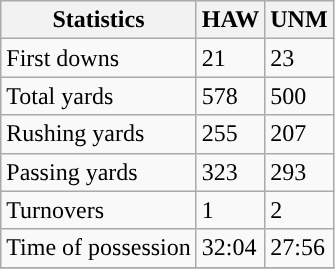<table class="wikitable">
<tr>
<th>Statistics</th>
<th>HAW</th>
<th>UNM</th>
</tr>
<tr>
<td>First downs</td>
<td>21</td>
<td>23</td>
</tr>
<tr>
<td>Total yards</td>
<td>578</td>
<td>500</td>
</tr>
<tr>
<td>Rushing yards</td>
<td>255</td>
<td>207</td>
</tr>
<tr>
<td>Passing yards</td>
<td>323</td>
<td>293</td>
</tr>
<tr>
<td>Turnovers</td>
<td>1</td>
<td>2</td>
</tr>
<tr>
<td>Time of possession</td>
<td>32:04</td>
<td>27:56</td>
</tr>
<tr>
</tr>
</table>
